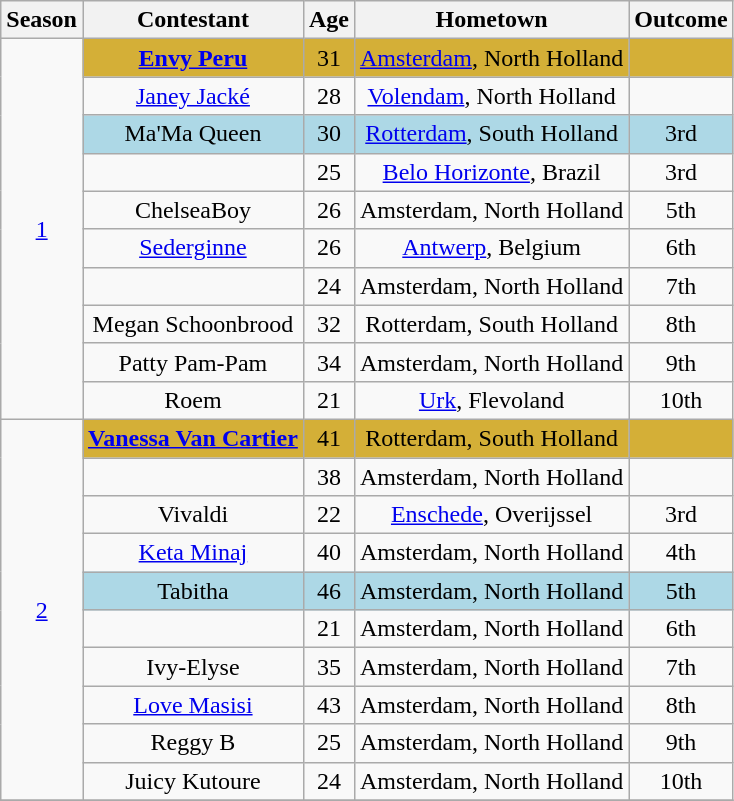<table class="wikitable sortable" style="text-align:center">
<tr>
<th>Season</th>
<th>Contestant</th>
<th>Age</th>
<th>Hometown</th>
<th>Outcome</th>
</tr>
<tr>
<td rowspan="10"><a href='#'>1</a></td>
<td bgcolor="#D4AF37"><strong><a href='#'>Envy Peru</a></strong></td>
<td bgcolor="#D4AF37">31</td>
<td bgcolor="#D4AF37" nowrap><a href='#'>Amsterdam</a>, North Holland</td>
<td bgcolor="#D4AF37"></td>
</tr>
<tr>
<td><a href='#'>Janey Jacké</a></td>
<td>28</td>
<td><a href='#'>Volendam</a>, North Holland</td>
<td></td>
</tr>
<tr bgcolor="lightblue">
<td>Ma'Ma Queen</td>
<td>30</td>
<td><a href='#'>Rotterdam</a>, South Holland</td>
<td>3rd</td>
</tr>
<tr>
<td></td>
<td>25</td>
<td><a href='#'>Belo Horizonte</a>, Brazil</td>
<td>3rd</td>
</tr>
<tr>
<td>ChelseaBoy</td>
<td>26</td>
<td>Amsterdam, North Holland</td>
<td>5th</td>
</tr>
<tr>
<td><a href='#'>Sederginne</a></td>
<td>26</td>
<td><a href='#'>Antwerp</a>, Belgium</td>
<td>6th</td>
</tr>
<tr>
<td></td>
<td>24</td>
<td>Amsterdam, North Holland</td>
<td>7th</td>
</tr>
<tr>
<td>Megan Schoonbrood</td>
<td>32</td>
<td>Rotterdam, South Holland</td>
<td>8th</td>
</tr>
<tr>
<td>Patty Pam-Pam</td>
<td>34</td>
<td>Amsterdam, North Holland</td>
<td>9th</td>
</tr>
<tr>
<td>Roem</td>
<td>21</td>
<td><a href='#'>Urk</a>, Flevoland</td>
<td>10th</td>
</tr>
<tr>
<td rowspan="10"><a href='#'>2</a></td>
<td bgcolor="#D4AF37" nowrap><strong><a href='#'>Vanessa Van Cartier</a></strong></td>
<td bgcolor="#D4AF37">41</td>
<td bgcolor="#D4AF37">Rotterdam, South Holland</td>
<td bgcolor="#D4AF37"></td>
</tr>
<tr>
<td></td>
<td>38</td>
<td>Amsterdam, North Holland</td>
<td></td>
</tr>
<tr>
<td>Vivaldi</td>
<td>22</td>
<td><a href='#'>Enschede</a>, Overijssel</td>
<td>3rd</td>
</tr>
<tr>
<td><a href='#'>Keta Minaj</a></td>
<td>40</td>
<td>Amsterdam, North Holland</td>
<td>4th</td>
</tr>
<tr bgcolor="lightblue">
<td>Tabitha</td>
<td>46</td>
<td>Amsterdam, North Holland</td>
<td>5th</td>
</tr>
<tr>
<td></td>
<td>21</td>
<td>Amsterdam, North Holland</td>
<td>6th</td>
</tr>
<tr>
<td>Ivy-Elyse</td>
<td>35</td>
<td>Amsterdam, North Holland</td>
<td>7th</td>
</tr>
<tr>
<td><a href='#'>Love Masisi</a></td>
<td>43</td>
<td>Amsterdam, North Holland</td>
<td>8th</td>
</tr>
<tr>
<td>Reggy B</td>
<td>25</td>
<td>Amsterdam, North Holland</td>
<td>9th</td>
</tr>
<tr>
<td>Juicy Kutoure</td>
<td>24</td>
<td>Amsterdam, North Holland</td>
<td>10th</td>
</tr>
<tr>
</tr>
</table>
